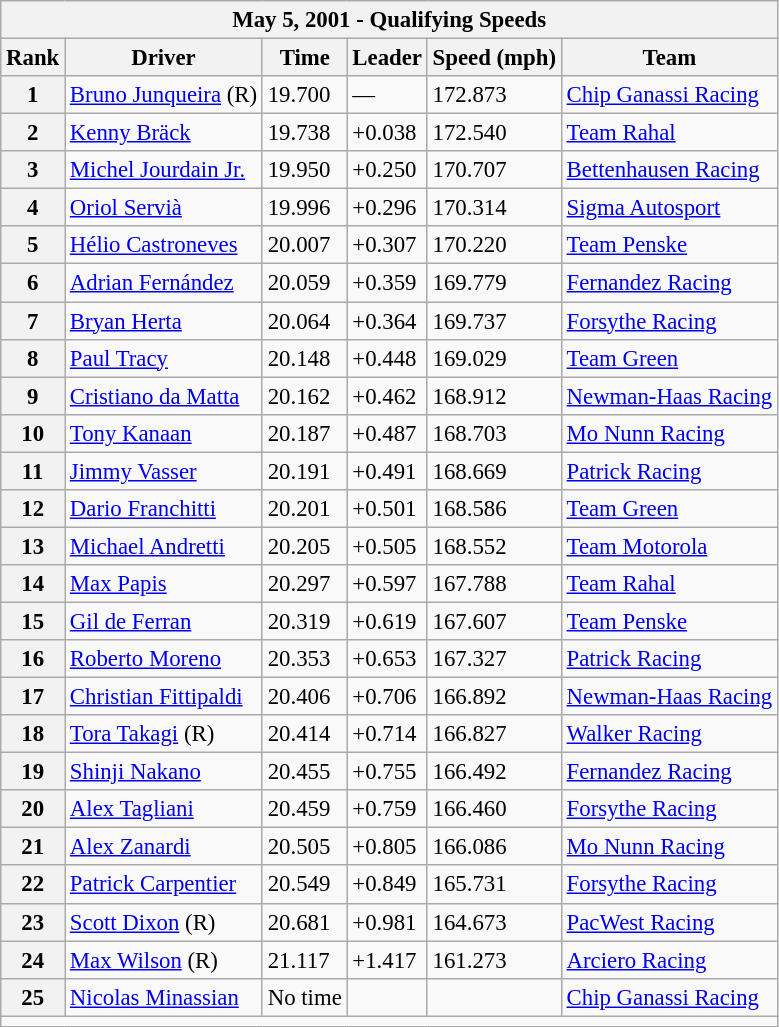<table class="wikitable" style="font-size:95%;">
<tr>
<th colspan=6>May 5, 2001 - Qualifying Speeds</th>
</tr>
<tr>
<th>Rank</th>
<th>Driver</th>
<th>Time</th>
<th>Leader</th>
<th>Speed (mph)</th>
<th>Team</th>
</tr>
<tr>
<th>1</th>
<td> <a href='#'>Bruno Junqueira</a> (R)</td>
<td>19.700</td>
<td>—</td>
<td>172.873</td>
<td><a href='#'>Chip Ganassi Racing</a></td>
</tr>
<tr>
<th>2</th>
<td> <a href='#'>Kenny Bräck</a></td>
<td>19.738</td>
<td>+0.038</td>
<td>172.540</td>
<td><a href='#'>Team Rahal</a></td>
</tr>
<tr>
<th>3</th>
<td> <a href='#'>Michel Jourdain Jr.</a></td>
<td>19.950</td>
<td>+0.250</td>
<td>170.707</td>
<td><a href='#'>Bettenhausen Racing</a></td>
</tr>
<tr>
<th>4</th>
<td> <a href='#'>Oriol Servià</a></td>
<td>19.996</td>
<td>+0.296</td>
<td>170.314</td>
<td><a href='#'>Sigma Autosport</a></td>
</tr>
<tr>
<th>5</th>
<td> <a href='#'>Hélio Castroneves</a></td>
<td>20.007</td>
<td>+0.307</td>
<td>170.220</td>
<td><a href='#'>Team Penske</a></td>
</tr>
<tr>
<th>6</th>
<td> <a href='#'>Adrian Fernández</a></td>
<td>20.059</td>
<td>+0.359</td>
<td>169.779</td>
<td><a href='#'>Fernandez Racing</a></td>
</tr>
<tr>
<th>7</th>
<td> <a href='#'>Bryan Herta</a></td>
<td>20.064</td>
<td>+0.364</td>
<td>169.737</td>
<td><a href='#'>Forsythe Racing</a></td>
</tr>
<tr>
<th>8</th>
<td> <a href='#'>Paul Tracy</a></td>
<td>20.148</td>
<td>+0.448</td>
<td>169.029</td>
<td><a href='#'>Team Green</a></td>
</tr>
<tr>
<th>9</th>
<td> <a href='#'>Cristiano da Matta</a></td>
<td>20.162</td>
<td>+0.462</td>
<td>168.912</td>
<td><a href='#'>Newman-Haas Racing</a></td>
</tr>
<tr>
<th>10</th>
<td> <a href='#'>Tony Kanaan</a></td>
<td>20.187</td>
<td>+0.487</td>
<td>168.703</td>
<td><a href='#'>Mo Nunn Racing</a></td>
</tr>
<tr>
<th>11</th>
<td> <a href='#'>Jimmy Vasser</a></td>
<td>20.191</td>
<td>+0.491</td>
<td>168.669</td>
<td><a href='#'>Patrick Racing</a></td>
</tr>
<tr>
<th>12</th>
<td> <a href='#'>Dario Franchitti</a></td>
<td>20.201</td>
<td>+0.501</td>
<td>168.586</td>
<td><a href='#'>Team Green</a></td>
</tr>
<tr>
<th>13</th>
<td> <a href='#'>Michael Andretti</a></td>
<td>20.205</td>
<td>+0.505</td>
<td>168.552</td>
<td><a href='#'>Team Motorola</a></td>
</tr>
<tr>
<th>14</th>
<td> <a href='#'>Max Papis</a></td>
<td>20.297</td>
<td>+0.597</td>
<td>167.788</td>
<td><a href='#'>Team Rahal</a></td>
</tr>
<tr>
<th>15</th>
<td> <a href='#'>Gil de Ferran</a></td>
<td>20.319</td>
<td>+0.619</td>
<td>167.607</td>
<td><a href='#'>Team Penske</a></td>
</tr>
<tr>
<th>16</th>
<td> <a href='#'>Roberto Moreno</a></td>
<td>20.353</td>
<td>+0.653</td>
<td>167.327</td>
<td><a href='#'>Patrick Racing</a></td>
</tr>
<tr>
<th>17</th>
<td> <a href='#'>Christian Fittipaldi</a></td>
<td>20.406</td>
<td>+0.706</td>
<td>166.892</td>
<td><a href='#'>Newman-Haas Racing</a></td>
</tr>
<tr>
<th>18</th>
<td> <a href='#'>Tora Takagi</a> (R)</td>
<td>20.414</td>
<td>+0.714</td>
<td>166.827</td>
<td><a href='#'>Walker Racing</a></td>
</tr>
<tr>
<th>19</th>
<td> <a href='#'>Shinji Nakano</a></td>
<td>20.455</td>
<td>+0.755</td>
<td>166.492</td>
<td><a href='#'>Fernandez Racing</a></td>
</tr>
<tr>
<th>20</th>
<td> <a href='#'>Alex Tagliani</a></td>
<td>20.459</td>
<td>+0.759</td>
<td>166.460</td>
<td><a href='#'>Forsythe Racing</a></td>
</tr>
<tr>
<th>21</th>
<td> <a href='#'>Alex Zanardi</a></td>
<td>20.505</td>
<td>+0.805</td>
<td>166.086</td>
<td><a href='#'>Mo Nunn Racing</a></td>
</tr>
<tr>
<th>22</th>
<td> <a href='#'>Patrick Carpentier</a></td>
<td>20.549</td>
<td>+0.849</td>
<td>165.731</td>
<td><a href='#'>Forsythe Racing</a></td>
</tr>
<tr>
<th>23</th>
<td> <a href='#'>Scott Dixon</a> (R)</td>
<td>20.681</td>
<td>+0.981</td>
<td>164.673</td>
<td><a href='#'>PacWest Racing</a></td>
</tr>
<tr>
<th>24</th>
<td> <a href='#'>Max Wilson</a> (R)</td>
<td>21.117</td>
<td>+1.417</td>
<td>161.273</td>
<td><a href='#'>Arciero Racing</a></td>
</tr>
<tr>
<th>25</th>
<td> <a href='#'>Nicolas Minassian</a></td>
<td>No time</td>
<td></td>
<td></td>
<td><a href='#'>Chip Ganassi Racing</a></td>
</tr>
<tr>
<td colspan="6"></td>
</tr>
</table>
